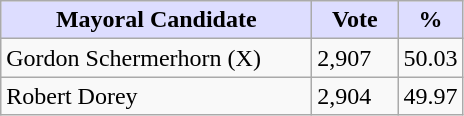<table class="wikitable">
<tr>
<th style="background:#ddf; width:200px;">Mayoral Candidate </th>
<th style="background:#ddf; width:50px;">Vote</th>
<th style="background:#ddf; width:30px;">%</th>
</tr>
<tr>
<td>Gordon Schermerhorn (X)</td>
<td>2,907</td>
<td>50.03</td>
</tr>
<tr>
<td>Robert Dorey</td>
<td>2,904</td>
<td>49.97</td>
</tr>
</table>
